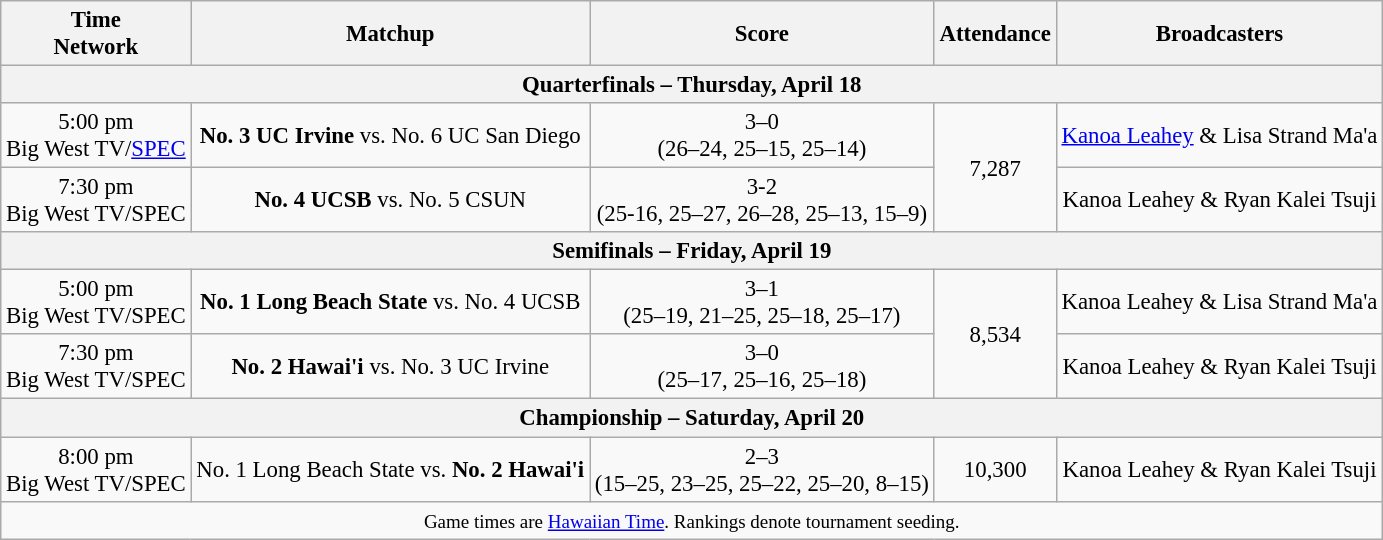<table class="wikitable" style="font-size: 95%;text-align:center">
<tr>
<th>Time<br>Network</th>
<th>Matchup</th>
<th>Score</th>
<th>Attendance</th>
<th>Broadcasters</th>
</tr>
<tr>
<th colspan=5>Quarterfinals – Thursday, April 18</th>
</tr>
<tr>
<td>5:00 pm<br>Big West TV/<a href='#'>SPEC</a></td>
<td><strong>No. 3 UC Irvine</strong> vs. No. 6 UC San Diego</td>
<td>3–0<br>(26–24, 25–15, 25–14)</td>
<td rowspan=2>7,287</td>
<td><a href='#'>Kanoa Leahey</a> & Lisa Strand Ma'a</td>
</tr>
<tr>
<td>7:30 pm<br>Big West TV/SPEC</td>
<td><strong>No. 4 UCSB</strong> vs. No. 5 CSUN</td>
<td>3-2<br>(25-16, 25–27, 26–28, 25–13, 15–9)</td>
<td>Kanoa Leahey & Ryan Kalei Tsuji</td>
</tr>
<tr>
<th colspan=5>Semifinals – Friday, April 19</th>
</tr>
<tr>
<td>5:00 pm<br>Big West TV/SPEC</td>
<td><strong>No. 1 Long Beach State</strong> vs. No. 4 UCSB</td>
<td>3–1<br>(25–19, 21–25, 25–18, 25–17)</td>
<td rowspan=2>8,534</td>
<td>Kanoa Leahey & Lisa Strand Ma'a</td>
</tr>
<tr>
<td>7:30 pm<br>Big West TV/SPEC</td>
<td><strong>No. 2 Hawai'i</strong> vs. No. 3 UC Irvine</td>
<td>3–0<br>(25–17, 25–16, 25–18)</td>
<td>Kanoa Leahey & Ryan Kalei Tsuji</td>
</tr>
<tr>
<th colspan=5>Championship – Saturday, April 20</th>
</tr>
<tr>
<td>8:00 pm<br>Big West TV/SPEC</td>
<td>No. 1 Long Beach State vs. <strong>No. 2 Hawai'i</strong></td>
<td>2–3<br>(15–25, 23–25, 25–22, 25–20, 8–15)</td>
<td>10,300</td>
<td>Kanoa Leahey & Ryan Kalei Tsuji</td>
</tr>
<tr>
<td colspan=5><small>Game times are <a href='#'>Hawaiian Time</a>. Rankings denote tournament seeding.</small></td>
</tr>
</table>
